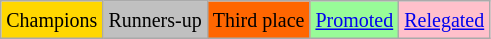<table class="wikitable">
<tr>
<td bgcolor=gold><small>Champions</small></td>
<td bgcolor=silver><small>Runners-up</small></td>
<td bgcolor=ff6600><small>Third place</small></td>
<td bgcolor=palegreen><small><a href='#'>Promoted</a></small></td>
<td bgcolor=pink><small><a href='#'>Relegated</a></small></td>
</tr>
</table>
